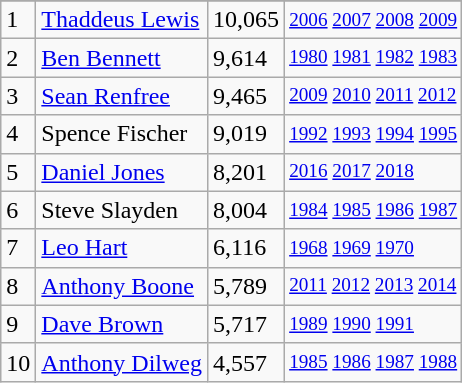<table class="wikitable">
<tr>
</tr>
<tr>
<td>1</td>
<td><a href='#'>Thaddeus Lewis</a></td>
<td>10,065</td>
<td style="font-size:80%;"><a href='#'>2006</a> <a href='#'>2007</a> <a href='#'>2008</a> <a href='#'>2009</a></td>
</tr>
<tr>
<td>2</td>
<td><a href='#'>Ben Bennett</a></td>
<td>9,614</td>
<td style="font-size:80%;"><a href='#'>1980</a> <a href='#'>1981</a> <a href='#'>1982</a> <a href='#'>1983</a></td>
</tr>
<tr>
<td>3</td>
<td><a href='#'>Sean Renfree</a></td>
<td>9,465</td>
<td style="font-size:80%;"><a href='#'>2009</a> <a href='#'>2010</a> <a href='#'>2011</a> <a href='#'>2012</a></td>
</tr>
<tr>
<td>4</td>
<td>Spence Fischer</td>
<td>9,019</td>
<td style="font-size:80%;"><a href='#'>1992</a> <a href='#'>1993</a> <a href='#'>1994</a> <a href='#'>1995</a></td>
</tr>
<tr>
<td>5</td>
<td><a href='#'>Daniel Jones</a></td>
<td>8,201</td>
<td style="font-size:80%;"><a href='#'>2016</a> <a href='#'>2017</a> <a href='#'>2018</a></td>
</tr>
<tr>
<td>6</td>
<td>Steve Slayden</td>
<td>8,004</td>
<td style="font-size:80%;"><a href='#'>1984</a> <a href='#'>1985</a> <a href='#'>1986</a> <a href='#'>1987</a></td>
</tr>
<tr>
<td>7</td>
<td><a href='#'>Leo Hart</a></td>
<td>6,116</td>
<td style="font-size:80%;"><a href='#'>1968</a> <a href='#'>1969</a> <a href='#'>1970</a></td>
</tr>
<tr>
<td>8</td>
<td><a href='#'>Anthony Boone</a></td>
<td>5,789</td>
<td style="font-size:80%;"><a href='#'>2011</a> <a href='#'>2012</a> <a href='#'>2013</a> <a href='#'>2014</a></td>
</tr>
<tr>
<td>9</td>
<td><a href='#'>Dave Brown</a></td>
<td>5,717</td>
<td style="font-size:80%;"><a href='#'>1989</a> <a href='#'>1990</a> <a href='#'>1991</a></td>
</tr>
<tr>
<td>10</td>
<td><a href='#'>Anthony Dilweg</a></td>
<td>4,557</td>
<td style="font-size:80%;"><a href='#'>1985</a> <a href='#'>1986</a> <a href='#'>1987</a> <a href='#'>1988</a></td>
</tr>
</table>
